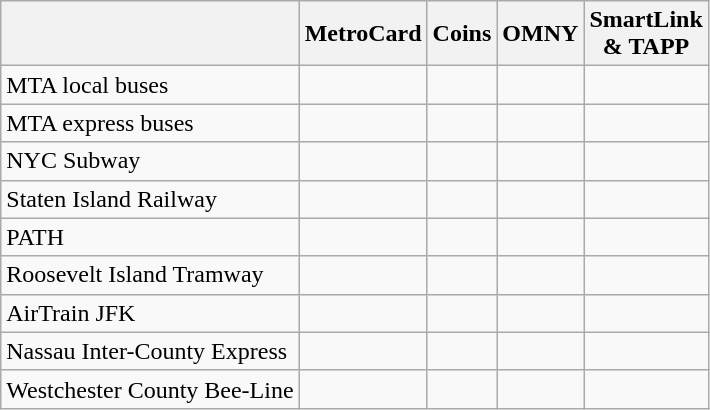<table class="wikitable">
<tr>
<th></th>
<th>MetroCard</th>
<th>Coins</th>
<th>OMNY</th>
<th>SmartLink<br>& TAPP</th>
</tr>
<tr>
<td>MTA local buses</td>
<td></td>
<td></td>
<td></td>
<td></td>
</tr>
<tr>
<td>MTA express buses</td>
<td></td>
<td></td>
<td></td>
<td></td>
</tr>
<tr>
<td>NYC Subway</td>
<td></td>
<td></td>
<td></td>
<td></td>
</tr>
<tr>
<td>Staten Island Railway</td>
<td></td>
<td></td>
<td></td>
<td></td>
</tr>
<tr>
<td>PATH</td>
<td></td>
<td></td>
<td></td>
<td></td>
</tr>
<tr>
<td>Roosevelt Island Tramway</td>
<td></td>
<td></td>
<td></td>
<td></td>
</tr>
<tr>
<td>AirTrain JFK</td>
<td></td>
<td></td>
<td></td>
<td></td>
</tr>
<tr>
<td>Nassau Inter-County Express</td>
<td></td>
<td></td>
<td></td>
<td></td>
</tr>
<tr>
<td>Westchester County Bee-Line</td>
<td></td>
<td></td>
<td></td>
<td></td>
</tr>
</table>
